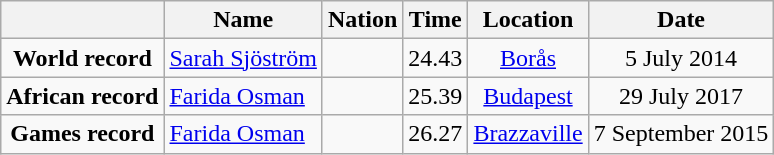<table class=wikitable style=text-align:center>
<tr>
<th></th>
<th>Name</th>
<th>Nation</th>
<th>Time</th>
<th>Location</th>
<th>Date</th>
</tr>
<tr>
<td><strong>World record</strong></td>
<td align=left><a href='#'>Sarah Sjöström</a></td>
<td align=left></td>
<td align=left>24.43</td>
<td><a href='#'>Borås</a></td>
<td>5 July 2014</td>
</tr>
<tr>
<td><strong>African record</strong></td>
<td align=left><a href='#'>Farida Osman</a></td>
<td align=left></td>
<td align=left>25.39</td>
<td><a href='#'>Budapest</a></td>
<td>29 July 2017</td>
</tr>
<tr>
<td><strong>Games record</strong></td>
<td align=left><a href='#'>Farida Osman</a></td>
<td align=left></td>
<td align=left>26.27</td>
<td><a href='#'>Brazzaville</a></td>
<td>7 September 2015</td>
</tr>
</table>
